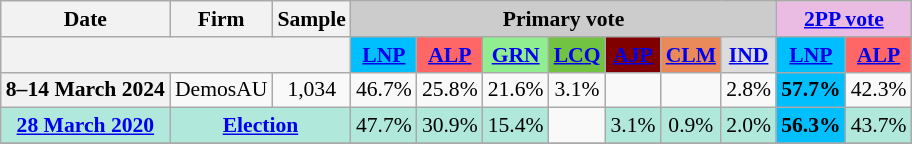<table class="nowrap wikitable tpl-blanktable" style=text-align:center;font-size:90%>
<tr>
<th>Date</th>
<th>Firm</th>
<th>Sample</th>
<th colspan="7" style="background:#ccc">Primary vote</th>
<th style="background:#ebbce3" colspan="2"><a href='#'>2PP vote</a></th>
</tr>
<tr>
<th colspan=3></th>
<th style="background:#00bfff"><a href='#'>LNP</a></th>
<th style="background:#f66"><a href='#'>ALP</a></th>
<th style="background:#90ee90"><a href='#'>GRN</a></th>
<th style="background:#72C342"><a href='#'>LCQ</a></th>
<th style="background:maroon"><a href='#'>AJP</a></th>
<th style="background:#EA8A5A;"><a href='#'>CLM</a></th>
<th style="background:#DCDCDC;"><a href='#'>IND</a></th>
<th style="background:#00bfff"><a href='#'>LNP</a></th>
<th style="background:#f66"><a href='#'>ALP</a></th>
</tr>
<tr>
<th>8–14 March 2024</th>
<td>DemosAU</td>
<td>1,034</td>
<td>46.7%</td>
<td>25.8%</td>
<td>21.6%</td>
<td>3.1%</td>
<td></td>
<td></td>
<td>2.8%</td>
<td style="background:#00bfff;"><strong>57.7%</strong></td>
<td>42.3%</td>
</tr>
<tr>
<th style="text-align:center; background:#b0e9db;"><strong><a href='#'>28 March 2020</a></strong></th>
<th style="text-align:center; background:#b0e9db;" colspan="2"><strong><a href='#'>Election</a></strong></th>
<td style="text-align:center; background:#b0e9db;">47.7%</td>
<td style="text-align:center; background:#b0e9db;">30.9%</td>
<td style="text-align:center; background:#b0e9db;">15.4%</td>
<td></td>
<td style="text-align:center; background:#b0e9db;">3.1%</td>
<td style="text-align:center; background:#b0e9db;">0.9%</td>
<td style="text-align:center; background:#b0e9db;">2.0%</td>
<td style="text-align:center; background:#00bfff;"><strong>56.3%</strong></td>
<td style="text-align:center; background:#b0e9db;">43.7%</td>
</tr>
<tr>
</tr>
</table>
